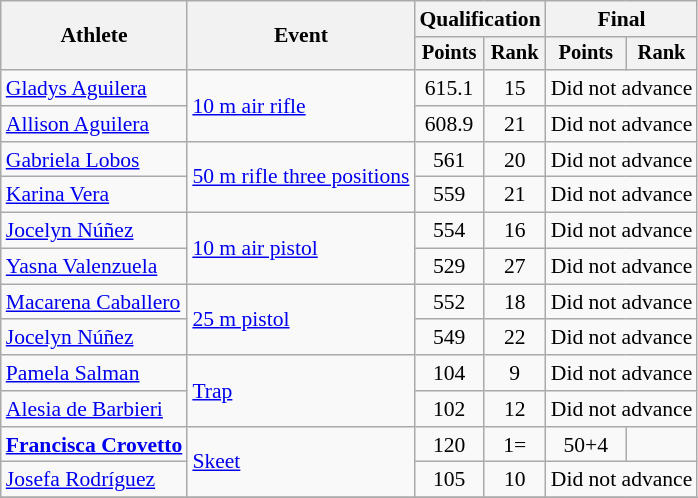<table class=wikitable style=font-size:90%;text-align:center>
<tr>
<th rowspan=2>Athlete</th>
<th rowspan=2>Event</th>
<th colspan=2>Qualification</th>
<th colspan=2>Final</th>
</tr>
<tr style=font-size:95%>
<th>Points</th>
<th>Rank</th>
<th>Points</th>
<th>Rank</th>
</tr>
<tr>
<td style="text-align:left"><a href='#'>Gladys Aguilera</a></td>
<td style="text-align:left" rowspan="2"><a href='#'>10 m air rifle</a></td>
<td>615.1</td>
<td>15</td>
<td colspan="2">Did not advance</td>
</tr>
<tr>
<td style="text-align:left"><a href='#'>Allison Aguilera</a></td>
<td>608.9</td>
<td>21</td>
<td colspan="2">Did not advance</td>
</tr>
<tr>
<td style="text-align:left"><a href='#'>Gabriela Lobos</a></td>
<td style="text-align:left" rowspan=2><a href='#'>50 m rifle three positions</a></td>
<td>561</td>
<td>20</td>
<td colspan="2">Did not advance</td>
</tr>
<tr>
<td style="text-align:left"><a href='#'>Karina Vera</a></td>
<td>559</td>
<td>21</td>
<td colspan="2">Did not advance</td>
</tr>
<tr>
<td style="text-align:left"><a href='#'>Jocelyn Núñez</a></td>
<td style="text-align:left" rowspan=2><a href='#'>10 m air pistol</a></td>
<td>554</td>
<td>16</td>
<td colspan="2">Did not advance</td>
</tr>
<tr>
<td style="text-align:left"><a href='#'>Yasna Valenzuela</a></td>
<td>529</td>
<td>27</td>
<td colspan="2">Did not advance</td>
</tr>
<tr>
<td style="text-align:left"><a href='#'>Macarena Caballero</a></td>
<td style="text-align:left" rowspan=2><a href='#'>25 m pistol</a></td>
<td>552</td>
<td>18</td>
<td colspan="2">Did not advance</td>
</tr>
<tr>
<td style="text-align:left"><a href='#'>Jocelyn Núñez</a></td>
<td>549</td>
<td>22</td>
<td colspan="2">Did not advance</td>
</tr>
<tr>
<td style="text-align:left"><a href='#'>Pamela Salman</a></td>
<td style="text-align:left" rowspan=2><a href='#'>Trap</a></td>
<td>104</td>
<td>9</td>
<td colspan="2">Did not advance</td>
</tr>
<tr>
<td style="text-align:left"><a href='#'>Alesia de Barbieri</a></td>
<td>102</td>
<td>12</td>
<td colspan="2">Did not advance</td>
</tr>
<tr>
<td style="text-align:left"><strong><a href='#'>Francisca Crovetto</a></strong></td>
<td style="text-align:left" rowspan=2><a href='#'>Skeet</a></td>
<td>120</td>
<td>1=</td>
<td>50+4</td>
<td></td>
</tr>
<tr>
<td style="text-align:left"><a href='#'>Josefa Rodríguez</a></td>
<td>105</td>
<td>10</td>
<td colspan="2">Did not advance</td>
</tr>
<tr>
</tr>
</table>
